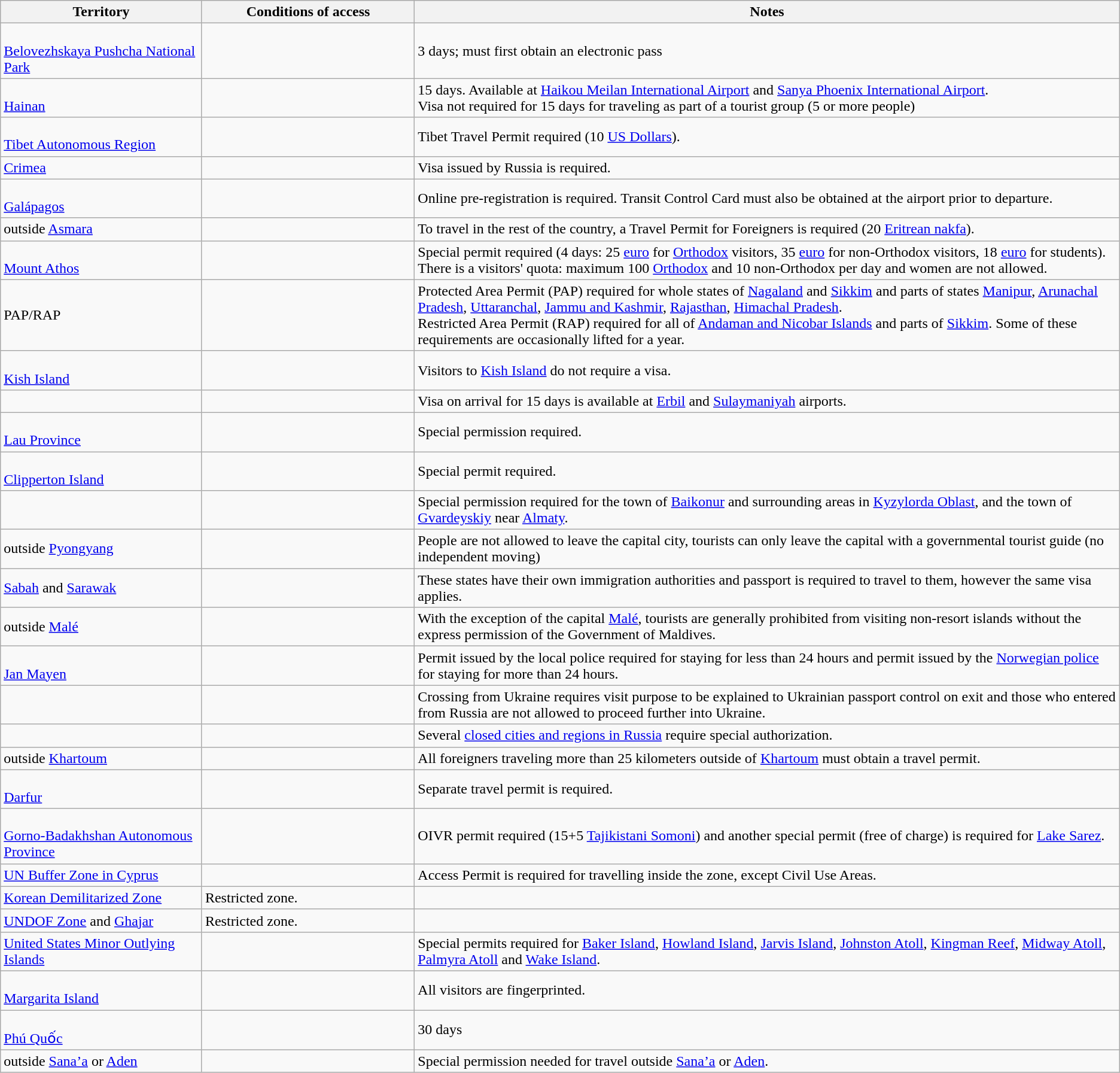<table class="wikitable" style="text-align: left; table-layout: fixed; ">
<tr>
<th style="width:18%;">Territory</th>
<th style="width:19%;">Conditions of access</th>
<th>Notes</th>
</tr>
<tr>
<td><br> <a href='#'>Belovezhskaya Pushcha National Park</a></td>
<td></td>
<td>3 days; must first obtain an electronic pass</td>
</tr>
<tr>
<td><br>  <a href='#'>Hainan</a></td>
<td></td>
<td>15 days. Available at <a href='#'>Haikou Meilan International Airport</a> and <a href='#'>Sanya Phoenix International Airport</a>.<br>Visa not required for 15 days for traveling as part of a tourist group (5 or more people)</td>
</tr>
<tr>
<td><br> <a href='#'>Tibet Autonomous Region</a></td>
<td></td>
<td>Tibet Travel Permit required (10 <a href='#'>US Dollars</a>).</td>
</tr>
<tr>
<td> <a href='#'>Crimea</a></td>
<td></td>
<td>Visa issued by Russia is required.</td>
</tr>
<tr>
<td><br>  <a href='#'>Galápagos</a></td>
<td></td>
<td>Online pre-registration is required. Transit Control Card must also be obtained at the airport prior to departure.</td>
</tr>
<tr>
<td> outside <a href='#'>Asmara</a></td>
<td></td>
<td>To travel in the rest of the country, a Travel Permit for Foreigners is required (20 <a href='#'>Eritrean nakfa</a>).</td>
</tr>
<tr>
<td><br>  <a href='#'>Mount Athos</a></td>
<td></td>
<td>Special permit required (4 days: 25 <a href='#'>euro</a> for <a href='#'>Orthodox</a> visitors, 35 <a href='#'>euro</a> for non-Orthodox visitors, 18 <a href='#'>euro</a> for students). There is a visitors' quota: maximum 100 <a href='#'>Orthodox</a> and 10 non-Orthodox per day and women are not allowed.</td>
</tr>
<tr>
<td> PAP/RAP</td>
<td></td>
<td>Protected Area Permit (PAP) required for whole states of <a href='#'>Nagaland</a> and <a href='#'>Sikkim</a> and parts of states <a href='#'>Manipur</a>, <a href='#'>Arunachal Pradesh</a>, <a href='#'>Uttaranchal</a>, <a href='#'>Jammu and Kashmir</a>, <a href='#'>Rajasthan</a>, <a href='#'>Himachal Pradesh</a>.<br>Restricted Area Permit (RAP) required for all of <a href='#'>Andaman and Nicobar Islands</a> and parts of <a href='#'>Sikkim</a>. Some of these requirements are occasionally lifted for a year.</td>
</tr>
<tr>
<td><br> <a href='#'>Kish Island</a></td>
<td></td>
<td>Visitors to <a href='#'>Kish Island</a> do not require a visa.</td>
</tr>
<tr>
<td></td>
<td></td>
<td>Visa on arrival for 15 days is available at <a href='#'>Erbil</a> and <a href='#'>Sulaymaniyah</a> airports.</td>
</tr>
<tr>
<td><br> <a href='#'>Lau Province</a></td>
<td></td>
<td>Special permission required.</td>
</tr>
<tr>
<td><br> <a href='#'>Clipperton Island</a></td>
<td></td>
<td>Special permit required.</td>
</tr>
<tr>
<td></td>
<td></td>
<td>Special permission required for the town of <a href='#'>Baikonur</a> and surrounding areas in <a href='#'>Kyzylorda Oblast</a>, and the town of <a href='#'>Gvardeyskiy</a> near <a href='#'>Almaty</a>.</td>
</tr>
<tr>
<td> outside <a href='#'>Pyongyang</a></td>
<td></td>
<td>People are not allowed to leave the capital city, tourists can only leave the capital with a governmental tourist guide (no independent moving)</td>
</tr>
<tr>
<td> <a href='#'>Sabah</a> and <a href='#'>Sarawak</a></td>
<td></td>
<td>These states have their own immigration authorities and passport is required to travel to them, however the same visa applies.</td>
</tr>
<tr>
<td> outside <a href='#'>Malé</a></td>
<td></td>
<td>With the exception of the capital <a href='#'>Malé</a>, tourists are generally prohibited from visiting non-resort islands without the express permission of the Government of Maldives.</td>
</tr>
<tr>
<td><br> <a href='#'>Jan Mayen</a></td>
<td></td>
<td>Permit issued by the local police required for staying for less than 24 hours and permit issued by the <a href='#'>Norwegian police</a> for staying for more than 24 hours.</td>
</tr>
<tr>
<td></td>
<td></td>
<td>Crossing from Ukraine requires visit purpose to be explained to Ukrainian passport control on exit and those who entered from Russia are not allowed to proceed further into Ukraine.</td>
</tr>
<tr>
<td></td>
<td></td>
<td>Several <a href='#'>closed cities and regions in Russia</a> require special authorization.</td>
</tr>
<tr>
<td> outside <a href='#'>Khartoum</a></td>
<td></td>
<td>All foreigners traveling more than 25 kilometers outside of <a href='#'>Khartoum</a> must obtain a travel permit.</td>
</tr>
<tr>
<td><br> <a href='#'>Darfur</a></td>
<td></td>
<td>Separate travel permit is required.</td>
</tr>
<tr>
<td><br> <a href='#'>Gorno-Badakhshan Autonomous Province</a></td>
<td></td>
<td>OIVR permit required (15+5 <a href='#'>Tajikistani Somoni</a>) and another special permit (free of charge) is required for <a href='#'>Lake Sarez</a>.</td>
</tr>
<tr>
<td> <a href='#'>UN Buffer Zone in Cyprus</a></td>
<td></td>
<td>Access Permit is required for travelling inside the zone, except Civil Use Areas.</td>
</tr>
<tr>
<td> <a href='#'>Korean Demilitarized Zone</a></td>
<td>Restricted zone.</td>
<td></td>
</tr>
<tr>
<td> <a href='#'>UNDOF Zone</a> and <a href='#'>Ghajar</a></td>
<td>Restricted zone.</td>
<td></td>
</tr>
<tr>
<td> <a href='#'>United States Minor Outlying Islands</a></td>
<td></td>
<td>Special permits required for <a href='#'>Baker Island</a>, <a href='#'>Howland Island</a>, <a href='#'>Jarvis Island</a>, <a href='#'>Johnston Atoll</a>, <a href='#'>Kingman Reef</a>, <a href='#'>Midway Atoll</a>, <a href='#'>Palmyra Atoll</a> and <a href='#'>Wake Island</a>.</td>
</tr>
<tr>
<td><br> <a href='#'>Margarita Island</a></td>
<td></td>
<td>All visitors are fingerprinted.</td>
</tr>
<tr>
<td><br> <a href='#'>Phú Quốc</a></td>
<td></td>
<td>30 days</td>
</tr>
<tr>
<td> outside <a href='#'>Sana’a</a> or <a href='#'>Aden</a></td>
<td></td>
<td>Special permission needed for travel outside <a href='#'>Sana’a</a> or <a href='#'>Aden</a>.</td>
</tr>
</table>
